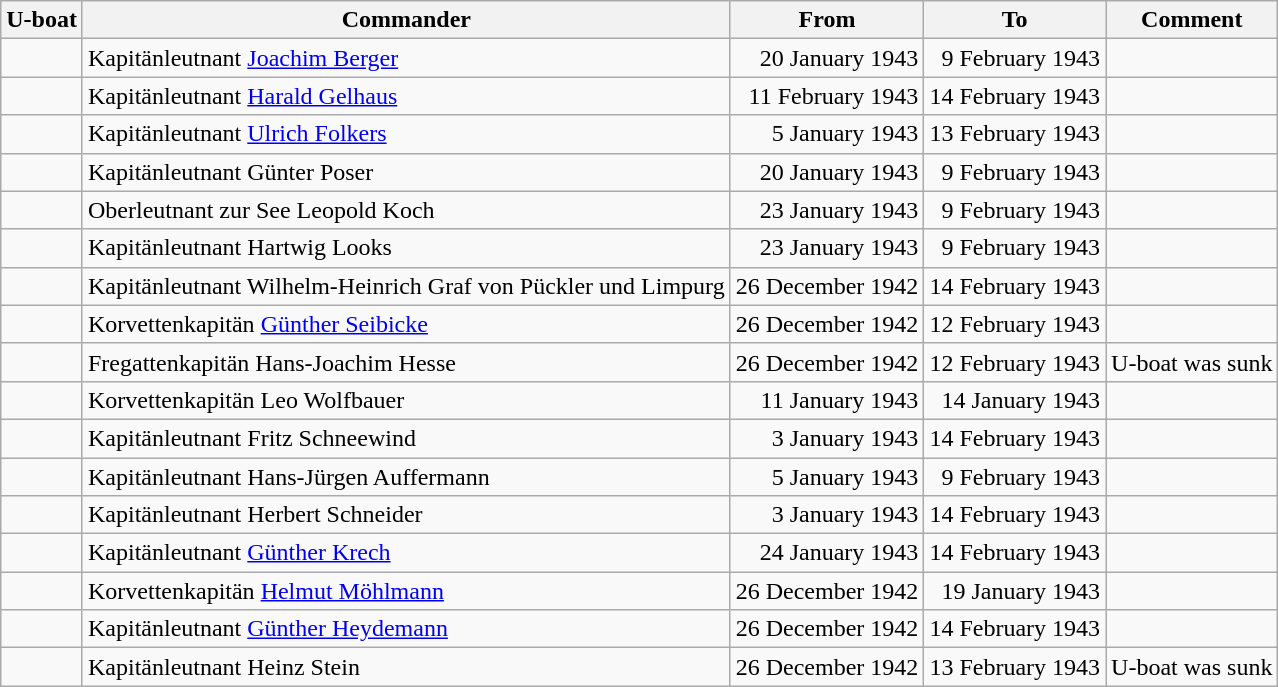<table class="wikitable">
<tr>
<th>U-boat</th>
<th>Commander</th>
<th>From</th>
<th>To</th>
<th>Comment</th>
</tr>
<tr>
<td align="center"></td>
<td align="left">Kapitänleutnant <a href='#'>Joachim Berger</a></td>
<td align="right">20 January 1943</td>
<td align="right">9 February 1943</td>
<td align="left"></td>
</tr>
<tr>
<td align="center"></td>
<td align="left">Kapitänleutnant <a href='#'>Harald Gelhaus</a></td>
<td align="right">11 February 1943</td>
<td align="right">14 February 1943</td>
<td align="left"></td>
</tr>
<tr>
<td align="center"></td>
<td align="left">Kapitänleutnant <a href='#'>Ulrich Folkers</a></td>
<td align="right">5 January 1943</td>
<td align="right">13 February 1943</td>
<td align="left"></td>
</tr>
<tr>
<td align="center"></td>
<td align="left">Kapitänleutnant Günter Poser</td>
<td align="right">20 January 1943</td>
<td align="right">9 February 1943</td>
<td align="left"></td>
</tr>
<tr>
<td align="center"></td>
<td align="left">Oberleutnant zur See Leopold Koch</td>
<td align="right">23 January 1943</td>
<td align="right">9 February 1943</td>
<td align="left"></td>
</tr>
<tr>
<td align="center"></td>
<td align="left">Kapitänleutnant Hartwig Looks</td>
<td align="right">23 January 1943</td>
<td align="right">9 February 1943</td>
<td align="left"></td>
</tr>
<tr>
<td align="center"></td>
<td align="left">Kapitänleutnant Wilhelm-Heinrich Graf von Pückler und Limpurg</td>
<td align="right">26 December 1942</td>
<td align="right">14 February 1943</td>
<td align="left"></td>
</tr>
<tr>
<td align="center"></td>
<td align="left">Korvettenkapitän <a href='#'>Günther Seibicke</a></td>
<td align="right">26 December 1942</td>
<td align="right">12 February 1943</td>
<td align="left"></td>
</tr>
<tr>
<td align="center"></td>
<td align="left">Fregattenkapitän Hans-Joachim Hesse</td>
<td align="right">26 December 1942</td>
<td align="right">12 February 1943</td>
<td align="left">U-boat was sunk</td>
</tr>
<tr>
<td align="center"></td>
<td align="left">Korvettenkapitän Leo Wolfbauer</td>
<td align="right">11 January 1943</td>
<td align="right">14 January 1943</td>
<td align="left"></td>
</tr>
<tr>
<td align="center"></td>
<td align="left">Kapitänleutnant Fritz Schneewind</td>
<td align="right">3 January 1943</td>
<td align="right">14 February 1943</td>
<td align="left"></td>
</tr>
<tr>
<td align="center"></td>
<td align="left">Kapitänleutnant Hans-Jürgen Auffermann</td>
<td align="right">5 January 1943</td>
<td align="right">9 February 1943</td>
<td align="left"></td>
</tr>
<tr>
<td align="center"></td>
<td align="left">Kapitänleutnant Herbert Schneider</td>
<td align="right">3 January 1943</td>
<td align="right">14 February 1943</td>
<td align="left"></td>
</tr>
<tr>
<td align="center"></td>
<td align="left">Kapitänleutnant <a href='#'>Günther Krech</a></td>
<td align="right">24 January 1943</td>
<td align="right">14 February 1943</td>
<td align="left"></td>
</tr>
<tr>
<td align="center"></td>
<td align="left">Korvettenkapitän <a href='#'>Helmut Möhlmann</a></td>
<td align="right">26 December 1942</td>
<td align="right">19 January 1943</td>
<td align="left"></td>
</tr>
<tr>
<td align="center"></td>
<td align="left">Kapitänleutnant <a href='#'>Günther Heydemann</a></td>
<td align="right">26 December 1942</td>
<td align="right">14 February 1943</td>
<td align="left"></td>
</tr>
<tr>
<td align="center"></td>
<td align="left">Kapitänleutnant Heinz Stein</td>
<td align="right">26 December 1942</td>
<td align="right">13 February 1943</td>
<td align="left">U-boat was sunk</td>
</tr>
</table>
